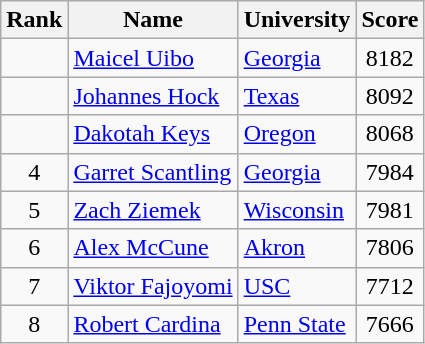<table class="wikitable sortable" style="text-align:center">
<tr>
<th>Rank</th>
<th>Name</th>
<th>University</th>
<th>Score</th>
</tr>
<tr>
<td></td>
<td align=left><a href='#'>Maicel Uibo</a> </td>
<td align=left><a href='#'>Georgia</a></td>
<td>8182</td>
</tr>
<tr>
<td></td>
<td align=left><a href='#'>Johannes Hock</a> </td>
<td align="left"><a href='#'>Texas</a></td>
<td>8092</td>
</tr>
<tr>
<td></td>
<td align=left><a href='#'>Dakotah Keys</a></td>
<td align="left"><a href='#'>Oregon</a></td>
<td>8068</td>
</tr>
<tr>
<td>4</td>
<td align=left><a href='#'>Garret Scantling</a></td>
<td align="left"><a href='#'>Georgia</a></td>
<td>7984</td>
</tr>
<tr>
<td>5</td>
<td align=left><a href='#'>Zach Ziemek</a></td>
<td align=left><a href='#'>Wisconsin</a></td>
<td>7981</td>
</tr>
<tr>
<td>6</td>
<td align=left><a href='#'>Alex McCune</a></td>
<td align="left"><a href='#'>Akron</a></td>
<td>7806</td>
</tr>
<tr>
<td>7</td>
<td align=left><a href='#'>Viktor Fajoyomi</a> </td>
<td align="left"><a href='#'>USC</a></td>
<td>7712</td>
</tr>
<tr>
<td>8</td>
<td align=left><a href='#'>Robert Cardina</a></td>
<td align="left"><a href='#'>Penn State</a></td>
<td>7666</td>
</tr>
</table>
